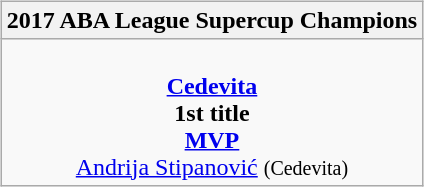<table style="width:100%;">
<tr>
<td valign=top width=33%><br>












</td>
<td valign=top width=33%><br><table class=wikitable style="text-align:center; margin:auto">
<tr>
<th>2017 ABA League Supercup Champions</th>
</tr>
<tr>
<td><br><strong><a href='#'>Cedevita</a></strong><br><strong>1st title</strong><br><strong><a href='#'>MVP</a></strong><br> <a href='#'>Andrija Stipanović</a> <small>(Cedevita)</small></td>
</tr>
</table>
</td>
<td style="vertical-align:top; width:33%;"><br>












</td>
</tr>
</table>
